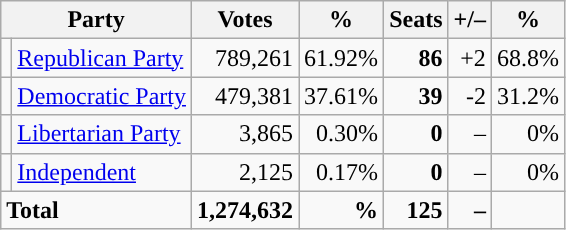<table class="wikitable" style="font-size:100%; text-align:right;">
<tr>
<th colspan=2>Party</th>
<th>Votes</th>
<th>%</th>
<th>Seats</th>
<th>+/–</th>
<th>%</th>
</tr>
<tr>
<td style="background:"></td>
<td align=left><a href='#'>Republican Party</a></td>
<td>789,261</td>
<td>61.92%</td>
<td><strong>86</strong></td>
<td>+2</td>
<td>68.8%</td>
</tr>
<tr>
<td style="background:"></td>
<td align=left><a href='#'>Democratic Party</a></td>
<td>479,381</td>
<td>37.61%</td>
<td><strong>39</strong></td>
<td>-2</td>
<td>31.2%</td>
</tr>
<tr>
<td style="background:"></td>
<td align=left><a href='#'>Libertarian Party</a></td>
<td>3,865</td>
<td>0.30%</td>
<td><strong>0</strong></td>
<td>–</td>
<td>0%</td>
</tr>
<tr>
<td style="background:"></td>
<td align=left><a href='#'>Independent</a></td>
<td>2,125</td>
<td>0.17%</td>
<td><strong>0</strong></td>
<td>–</td>
<td>0%</td>
</tr>
<tr style="font-weight:bold">
<td colspan=2 align=left>Total</td>
<td>1,274,632</td>
<td>%</td>
<td>125</td>
<td>–</td>
</tr>
</table>
